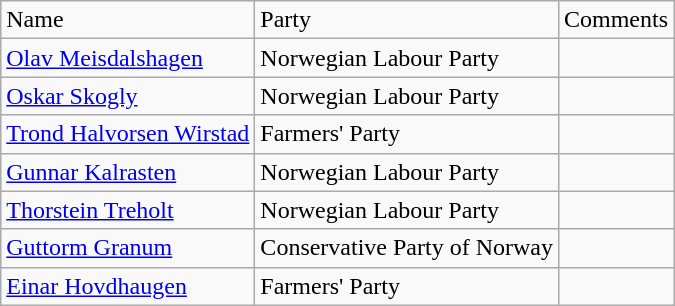<table class="wikitable">
<tr>
<td>Name</td>
<td>Party</td>
<td>Comments</td>
</tr>
<tr>
<td><a href='#'>Olav Meisdalshagen</a></td>
<td>Norwegian Labour Party</td>
<td></td>
</tr>
<tr>
<td><a href='#'>Oskar Skogly</a></td>
<td>Norwegian Labour Party</td>
<td></td>
</tr>
<tr>
<td><a href='#'>Trond Halvorsen Wirstad</a></td>
<td>Farmers' Party</td>
<td></td>
</tr>
<tr>
<td><a href='#'>Gunnar Kalrasten</a></td>
<td>Norwegian Labour Party</td>
<td></td>
</tr>
<tr>
<td><a href='#'>Thorstein Treholt</a></td>
<td>Norwegian Labour Party</td>
<td></td>
</tr>
<tr>
<td><a href='#'>Guttorm Granum</a></td>
<td>Conservative Party of Norway</td>
<td></td>
</tr>
<tr>
<td><a href='#'>Einar Hovdhaugen</a></td>
<td>Farmers' Party</td>
<td></td>
</tr>
</table>
